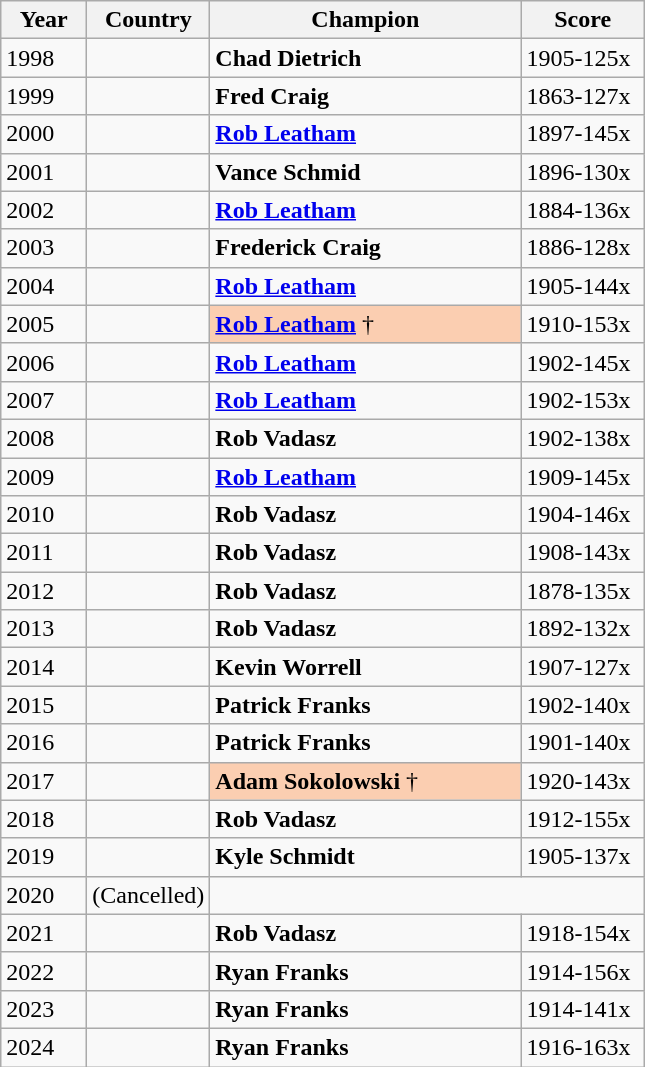<table class="wikitable sortable">
<tr>
<th width="50">Year</th>
<th>Country</th>
<th width="200">Champion</th>
<th width="75">Score</th>
</tr>
<tr>
<td>1998</td>
<td></td>
<td><strong>Chad Dietrich</strong></td>
<td>1905-125x</td>
</tr>
<tr>
<td>1999</td>
<td></td>
<td><strong>Fred Craig</strong></td>
<td>1863-127x</td>
</tr>
<tr>
<td>2000</td>
<td></td>
<td><strong><a href='#'>Rob Leatham</a></strong></td>
<td>1897-145x</td>
</tr>
<tr>
<td>2001</td>
<td></td>
<td><strong>Vance Schmid</strong></td>
<td>1896-130x</td>
</tr>
<tr>
<td>2002</td>
<td></td>
<td><strong><a href='#'>Rob Leatham</a></strong></td>
<td>1884-136x</td>
</tr>
<tr>
<td>2003</td>
<td></td>
<td><strong>Frederick Craig</strong></td>
<td>1886-128x</td>
</tr>
<tr>
<td>2004</td>
<td></td>
<td><strong><a href='#'>Rob Leatham</a></strong></td>
<td>1905-144x</td>
</tr>
<tr>
<td>2005</td>
<td></td>
<td bgcolor=FBCEB1><strong><a href='#'>Rob Leatham</a></strong> †</td>
<td>1910-153x</td>
</tr>
<tr>
<td>2006</td>
<td></td>
<td><strong><a href='#'>Rob Leatham</a></strong></td>
<td>1902-145x</td>
</tr>
<tr>
<td>2007</td>
<td></td>
<td><strong><a href='#'>Rob Leatham</a></strong></td>
<td>1902-153x</td>
</tr>
<tr>
<td>2008</td>
<td></td>
<td><strong>Rob Vadasz</strong></td>
<td>1902-138x</td>
</tr>
<tr>
<td>2009</td>
<td></td>
<td><strong><a href='#'>Rob Leatham</a></strong></td>
<td>1909-145x</td>
</tr>
<tr>
<td>2010</td>
<td></td>
<td><strong>Rob Vadasz</strong></td>
<td>1904-146x</td>
</tr>
<tr>
<td>2011</td>
<td></td>
<td><strong>Rob Vadasz</strong></td>
<td>1908-143x</td>
</tr>
<tr>
<td>2012</td>
<td></td>
<td><strong>Rob Vadasz</strong></td>
<td>1878-135x</td>
</tr>
<tr>
<td>2013</td>
<td></td>
<td><strong>Rob Vadasz</strong></td>
<td>1892-132x</td>
</tr>
<tr>
<td>2014</td>
<td></td>
<td><strong>Kevin Worrell</strong></td>
<td>1907-127x</td>
</tr>
<tr>
<td>2015</td>
<td></td>
<td><strong>Patrick Franks</strong></td>
<td>1902-140x</td>
</tr>
<tr>
<td>2016</td>
<td></td>
<td><strong>Patrick Franks</strong></td>
<td>1901-140x</td>
</tr>
<tr>
<td>2017</td>
<td></td>
<td bgcolor=FBCEB1><strong>Adam Sokolowski</strong> †</td>
<td>1920-143x</td>
</tr>
<tr>
<td>2018</td>
<td></td>
<td><strong>Rob Vadasz</strong></td>
<td>1912-155x</td>
</tr>
<tr>
<td>2019</td>
<td></td>
<td><strong>Kyle Schmidt</strong></td>
<td>1905-137x</td>
</tr>
<tr>
<td>2020</td>
<td>(Cancelled)</td>
</tr>
<tr>
<td>2021</td>
<td></td>
<td><strong>Rob Vadasz</strong></td>
<td>1918-154x</td>
</tr>
<tr>
<td>2022</td>
<td></td>
<td><strong>Ryan Franks</strong></td>
<td>1914-156x</td>
</tr>
<tr>
<td>2023</td>
<td></td>
<td><strong>Ryan Franks</strong></td>
<td>1914-141x</td>
</tr>
<tr>
<td>2024</td>
<td></td>
<td><strong>Ryan Franks</strong></td>
<td>1916-163x</td>
</tr>
</table>
